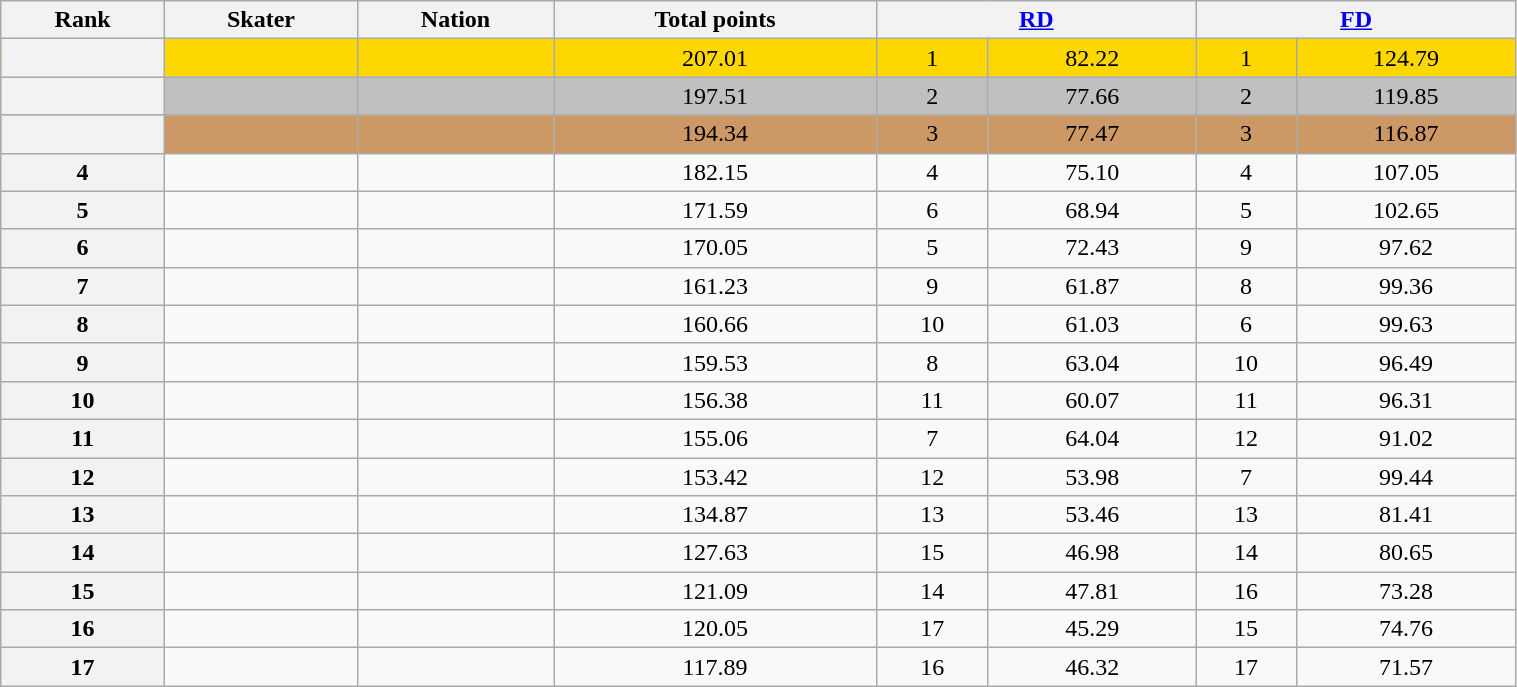<table class="wikitable sortable" style="text-align:center;" width="80%">
<tr>
<th scope="col">Rank</th>
<th scope="col">Skater</th>
<th scope="col">Nation</th>
<th scope="col">Total points</th>
<th scope="col" colspan="2" width="80px"><a href='#'>RD</a></th>
<th scope="col" colspan="2" width="80px"><a href='#'>FD</a></th>
</tr>
<tr bgcolor="gold">
<th scope="row"></th>
<td align="left"></td>
<td align="left"></td>
<td>207.01</td>
<td>1</td>
<td>82.22</td>
<td>1</td>
<td>124.79</td>
</tr>
<tr bgcolor="silver">
<th scope="row"></th>
<td align="left"></td>
<td align="left"></td>
<td>197.51</td>
<td>2</td>
<td>77.66</td>
<td>2</td>
<td>119.85</td>
</tr>
<tr bgcolor="cc9966">
<th scope="row"></th>
<td align="left"></td>
<td align="left"></td>
<td>194.34</td>
<td>3</td>
<td>77.47</td>
<td>3</td>
<td>116.87</td>
</tr>
<tr>
<th scope="row">4</th>
<td align="left"></td>
<td align="left"></td>
<td>182.15</td>
<td>4</td>
<td>75.10</td>
<td>4</td>
<td>107.05</td>
</tr>
<tr>
<th scope="row">5</th>
<td align="left"></td>
<td align="left"></td>
<td>171.59</td>
<td>6</td>
<td>68.94</td>
<td>5</td>
<td>102.65</td>
</tr>
<tr>
<th scope="row">6</th>
<td align="left"></td>
<td align="left"></td>
<td>170.05</td>
<td>5</td>
<td>72.43</td>
<td>9</td>
<td>97.62</td>
</tr>
<tr>
<th scope="row">7</th>
<td align="left"></td>
<td align="left"></td>
<td>161.23</td>
<td>9</td>
<td>61.87</td>
<td>8</td>
<td>99.36</td>
</tr>
<tr>
<th scope="row">8</th>
<td align="left"></td>
<td align="left"></td>
<td>160.66</td>
<td>10</td>
<td>61.03</td>
<td>6</td>
<td>99.63</td>
</tr>
<tr>
<th scope="row">9</th>
<td align="left"></td>
<td align="left"></td>
<td>159.53</td>
<td>8</td>
<td>63.04</td>
<td>10</td>
<td>96.49</td>
</tr>
<tr>
<th scope="row">10</th>
<td align="left"></td>
<td align="left"></td>
<td>156.38</td>
<td>11</td>
<td>60.07</td>
<td>11</td>
<td>96.31</td>
</tr>
<tr>
<th scope="row">11</th>
<td align="left"></td>
<td align="left"></td>
<td>155.06</td>
<td>7</td>
<td>64.04</td>
<td>12</td>
<td>91.02</td>
</tr>
<tr>
<th scope="row">12</th>
<td align="left"></td>
<td align="left"></td>
<td>153.42</td>
<td>12</td>
<td>53.98</td>
<td>7</td>
<td>99.44</td>
</tr>
<tr>
<th scope="row">13</th>
<td align="left"></td>
<td align="left"></td>
<td>134.87</td>
<td>13</td>
<td>53.46</td>
<td>13</td>
<td>81.41</td>
</tr>
<tr>
<th scope="row">14</th>
<td align="left"></td>
<td align="left"></td>
<td>127.63</td>
<td>15</td>
<td>46.98</td>
<td>14</td>
<td>80.65</td>
</tr>
<tr>
<th scope="row">15</th>
<td align="left"></td>
<td align="left"></td>
<td>121.09</td>
<td>14</td>
<td>47.81</td>
<td>16</td>
<td>73.28</td>
</tr>
<tr>
<th scope="row">16</th>
<td align="left"></td>
<td align="left"></td>
<td>120.05</td>
<td>17</td>
<td>45.29</td>
<td>15</td>
<td>74.76</td>
</tr>
<tr>
<th scope="row">17</th>
<td align="left"></td>
<td align="left"></td>
<td>117.89</td>
<td>16</td>
<td>46.32</td>
<td>17</td>
<td>71.57</td>
</tr>
</table>
